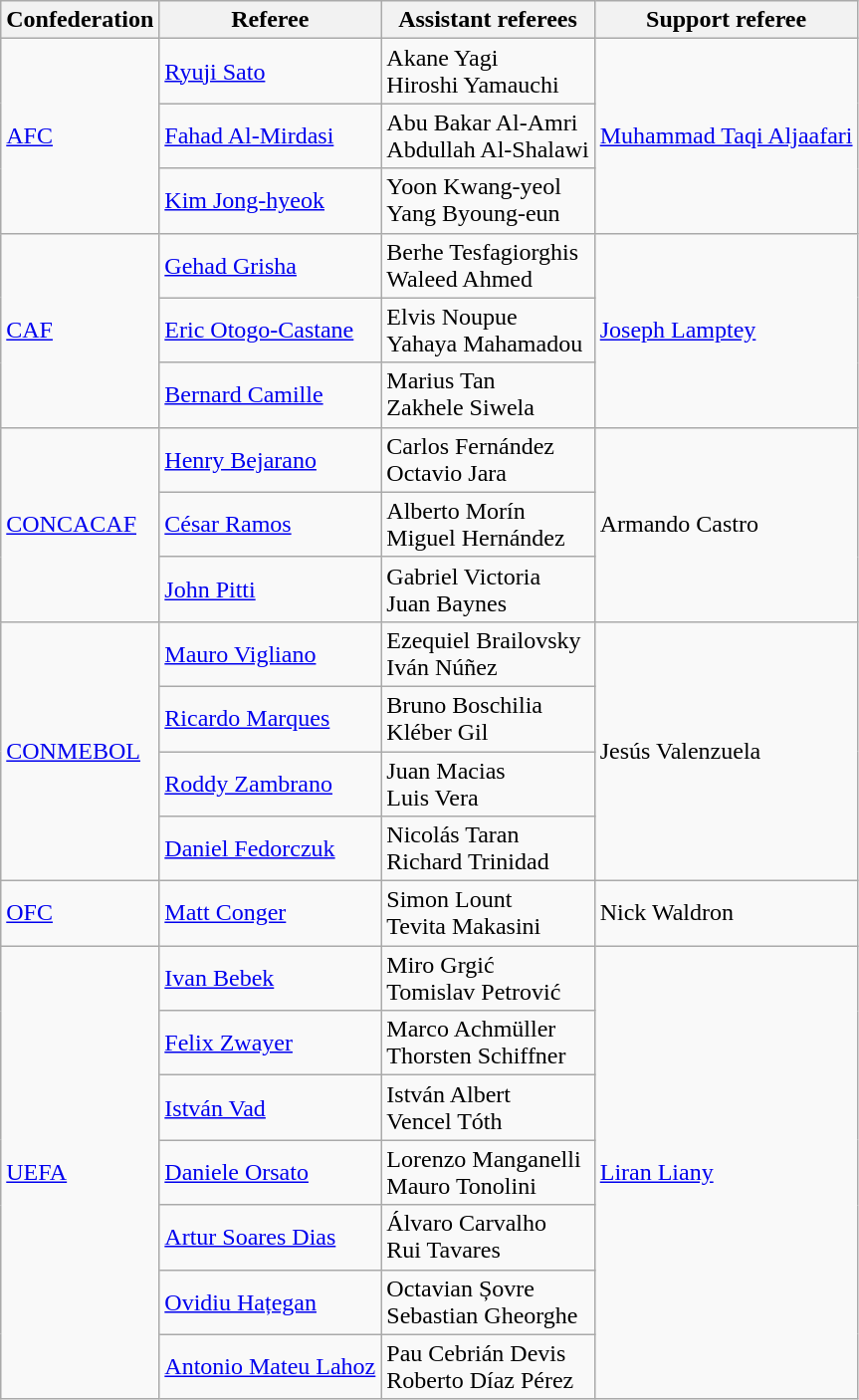<table class="wikitable">
<tr>
<th>Confederation</th>
<th>Referee</th>
<th>Assistant referees</th>
<th>Support referee</th>
</tr>
<tr>
<td rowspan=3><a href='#'>AFC</a></td>
<td> <a href='#'>Ryuji Sato</a></td>
<td> Akane Yagi<br> Hiroshi Yamauchi</td>
<td rowspan=3> <a href='#'>Muhammad Taqi Aljaafari</a></td>
</tr>
<tr>
<td> <a href='#'>Fahad Al-Mirdasi</a></td>
<td> Abu Bakar Al-Amri<br> Abdullah Al-Shalawi</td>
</tr>
<tr>
<td> <a href='#'>Kim Jong-hyeok</a></td>
<td> Yoon Kwang-yeol<br> Yang Byoung-eun</td>
</tr>
<tr>
<td rowspan=3><a href='#'>CAF</a></td>
<td> <a href='#'>Gehad Grisha</a></td>
<td> Berhe Tesfagiorghis<br> Waleed Ahmed</td>
<td rowspan=3> <a href='#'>Joseph Lamptey</a></td>
</tr>
<tr>
<td> <a href='#'>Eric Otogo-Castane</a></td>
<td> Elvis Noupue<br> Yahaya Mahamadou</td>
</tr>
<tr>
<td> <a href='#'>Bernard Camille</a></td>
<td> Marius Tan<br> Zakhele Siwela</td>
</tr>
<tr>
<td rowspan=3><a href='#'>CONCACAF</a></td>
<td> <a href='#'>Henry Bejarano</a></td>
<td> Carlos Fernández<br> Octavio Jara</td>
<td rowspan=3> Armando Castro</td>
</tr>
<tr>
<td> <a href='#'>César Ramos</a></td>
<td> Alberto Morín<br> Miguel Hernández</td>
</tr>
<tr>
<td> <a href='#'>John Pitti</a></td>
<td> Gabriel Victoria<br> Juan Baynes</td>
</tr>
<tr>
<td rowspan=4><a href='#'>CONMEBOL</a></td>
<td> <a href='#'>Mauro Vigliano</a></td>
<td> Ezequiel Brailovsky<br> Iván Núñez</td>
<td rowspan=4> Jesús Valenzuela</td>
</tr>
<tr>
<td> <a href='#'>Ricardo Marques</a></td>
<td> Bruno Boschilia<br> Kléber Gil</td>
</tr>
<tr>
<td> <a href='#'>Roddy Zambrano</a></td>
<td> Juan Macias<br> Luis Vera</td>
</tr>
<tr>
<td> <a href='#'>Daniel Fedorczuk</a></td>
<td> Nicolás Taran<br> Richard Trinidad</td>
</tr>
<tr>
<td><a href='#'>OFC</a></td>
<td> <a href='#'>Matt Conger</a></td>
<td> Simon Lount<br> Tevita Makasini</td>
<td> Nick Waldron</td>
</tr>
<tr>
<td rowspan=7><a href='#'>UEFA</a></td>
<td> <a href='#'>Ivan Bebek</a></td>
<td> Miro Grgić<br> Tomislav Petrović</td>
<td rowspan=7> <a href='#'>Liran Liany</a></td>
</tr>
<tr>
<td> <a href='#'>Felix Zwayer</a></td>
<td> Marco Achmüller<br> Thorsten Schiffner</td>
</tr>
<tr>
<td> <a href='#'>István Vad</a></td>
<td> István Albert<br> Vencel Tóth</td>
</tr>
<tr>
<td> <a href='#'>Daniele Orsato</a></td>
<td> Lorenzo Manganelli<br> Mauro Tonolini</td>
</tr>
<tr>
<td> <a href='#'>Artur Soares Dias</a></td>
<td> Álvaro Carvalho<br> Rui Tavares</td>
</tr>
<tr>
<td> <a href='#'>Ovidiu Hațegan</a></td>
<td> Octavian Șovre<br> Sebastian Gheorghe</td>
</tr>
<tr>
<td> <a href='#'>Antonio Mateu Lahoz</a></td>
<td> Pau Cebrián Devis<br> Roberto Díaz Pérez</td>
</tr>
</table>
